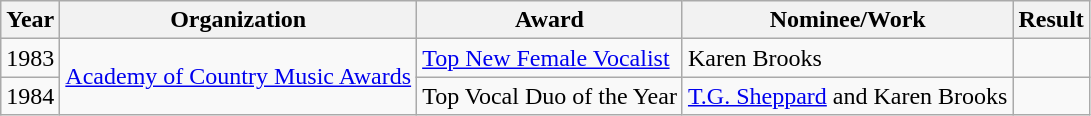<table class="wikitable">
<tr>
<th>Year</th>
<th>Organization</th>
<th>Award</th>
<th>Nominee/Work</th>
<th>Result</th>
</tr>
<tr>
<td>1983</td>
<td rowspan=2><a href='#'>Academy of Country Music Awards</a></td>
<td><a href='#'>Top New Female Vocalist</a></td>
<td>Karen Brooks</td>
<td></td>
</tr>
<tr>
<td>1984</td>
<td>Top Vocal Duo of the Year</td>
<td><a href='#'>T.G. Sheppard</a> and Karen Brooks</td>
<td></td>
</tr>
</table>
